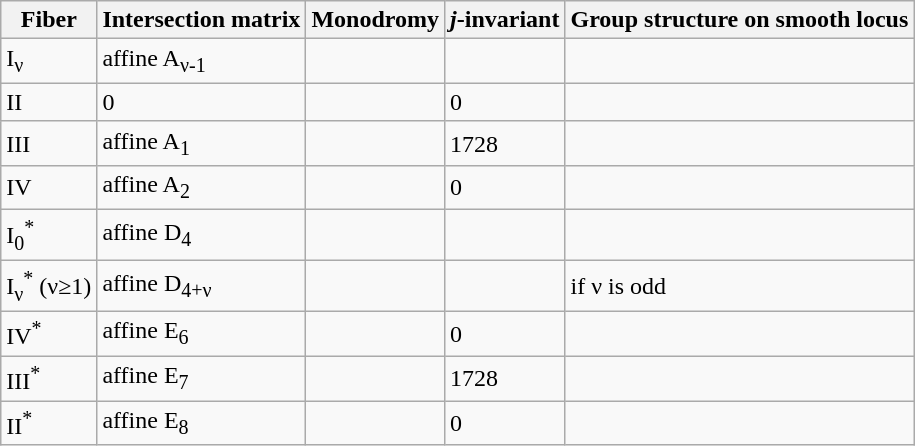<table class="wikitable">
<tr>
<th>Fiber</th>
<th>Intersection matrix</th>
<th>Monodromy</th>
<th><em>j</em>-invariant</th>
<th>Group structure on smooth locus</th>
</tr>
<tr>
<td>I<sub>ν</sub></td>
<td>affine A<sub>ν-1</sub></td>
<td></td>
<td></td>
<td></td>
</tr>
<tr>
<td>II</td>
<td>0</td>
<td></td>
<td>0</td>
<td></td>
</tr>
<tr>
<td>III</td>
<td>affine A<sub>1</sub></td>
<td></td>
<td>1728</td>
<td></td>
</tr>
<tr>
<td>IV</td>
<td>affine A<sub>2</sub></td>
<td></td>
<td>0</td>
<td></td>
</tr>
<tr>
<td>I<sub>0</sub><sup>*</sup></td>
<td>affine D<sub>4</sub></td>
<td></td>
<td></td>
<td></td>
</tr>
<tr>
<td>I<sub>ν</sub><sup>*</sup> (ν≥1)</td>
<td>affine D<sub>4+ν</sub></td>
<td></td>
<td></td>
<td> if ν is odd</td>
</tr>
<tr>
<td>IV<sup>*</sup></td>
<td>affine E<sub>6</sub></td>
<td></td>
<td>0</td>
<td></td>
</tr>
<tr>
<td>III<sup>*</sup></td>
<td>affine E<sub>7</sub></td>
<td></td>
<td>1728</td>
<td></td>
</tr>
<tr>
<td>II<sup>*</sup></td>
<td>affine E<sub>8</sub></td>
<td></td>
<td>0</td>
<td></td>
</tr>
</table>
